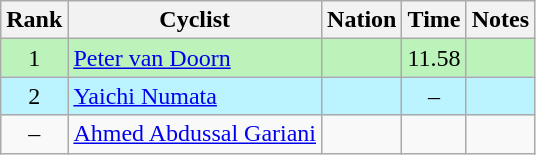<table class="wikitable sortable" style="text-align:center">
<tr>
<th>Rank</th>
<th>Cyclist</th>
<th>Nation</th>
<th>Time</th>
<th>Notes</th>
</tr>
<tr bgcolor=bbf3bb>
<td>1</td>
<td align=left data-sort-value="Doorn, Peter van"><a href='#'>Peter van Doorn</a></td>
<td align=left></td>
<td>11.58</td>
<td></td>
</tr>
<tr bgcolor=bbf3ff>
<td>2</td>
<td align=left data-sort-value="Numata, Yaichi"><a href='#'>Yaichi Numata</a></td>
<td align=left></td>
<td>–</td>
<td></td>
</tr>
<tr>
<td data-sort-value=3>–</td>
<td align=left data-sort-value="Gariani, Ahmed Abdussal"><a href='#'>Ahmed Abdussal Gariani</a></td>
<td align=left></td>
<td></td>
<td></td>
</tr>
</table>
